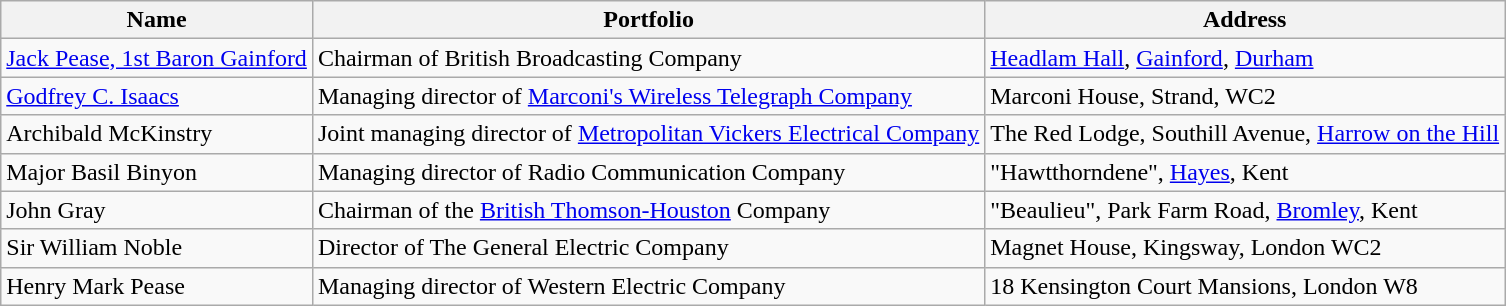<table class="wikitable">
<tr>
<th>Name</th>
<th>Portfolio</th>
<th>Address</th>
</tr>
<tr>
<td><a href='#'>Jack Pease, 1st Baron Gainford</a></td>
<td>Chairman of British Broadcasting Company</td>
<td><a href='#'>Headlam Hall</a>, <a href='#'>Gainford</a>, <a href='#'>Durham</a></td>
</tr>
<tr>
<td><a href='#'>Godfrey C. Isaacs</a></td>
<td>Managing director of <a href='#'>Marconi's Wireless Telegraph Company</a></td>
<td>Marconi House, Strand, WC2</td>
</tr>
<tr>
<td>Archibald McKinstry</td>
<td>Joint managing director of <a href='#'>Metropolitan Vickers Electrical Company</a></td>
<td>The Red Lodge, Southill Avenue, <a href='#'>Harrow on the Hill</a></td>
</tr>
<tr>
<td>Major Basil Binyon</td>
<td>Managing director of Radio Communication Company</td>
<td>"Hawtthorndene", <a href='#'>Hayes</a>, Kent</td>
</tr>
<tr>
<td>John Gray</td>
<td>Chairman of the <a href='#'>British Thomson-Houston</a> Company</td>
<td>"Beaulieu", Park Farm Road, <a href='#'>Bromley</a>, Kent</td>
</tr>
<tr>
<td>Sir William Noble</td>
<td>Director of The General Electric Company</td>
<td>Magnet House, Kingsway, London WC2</td>
</tr>
<tr>
<td>Henry Mark Pease</td>
<td>Managing director of Western Electric Company</td>
<td>18 Kensington Court Mansions, London W8</td>
</tr>
</table>
